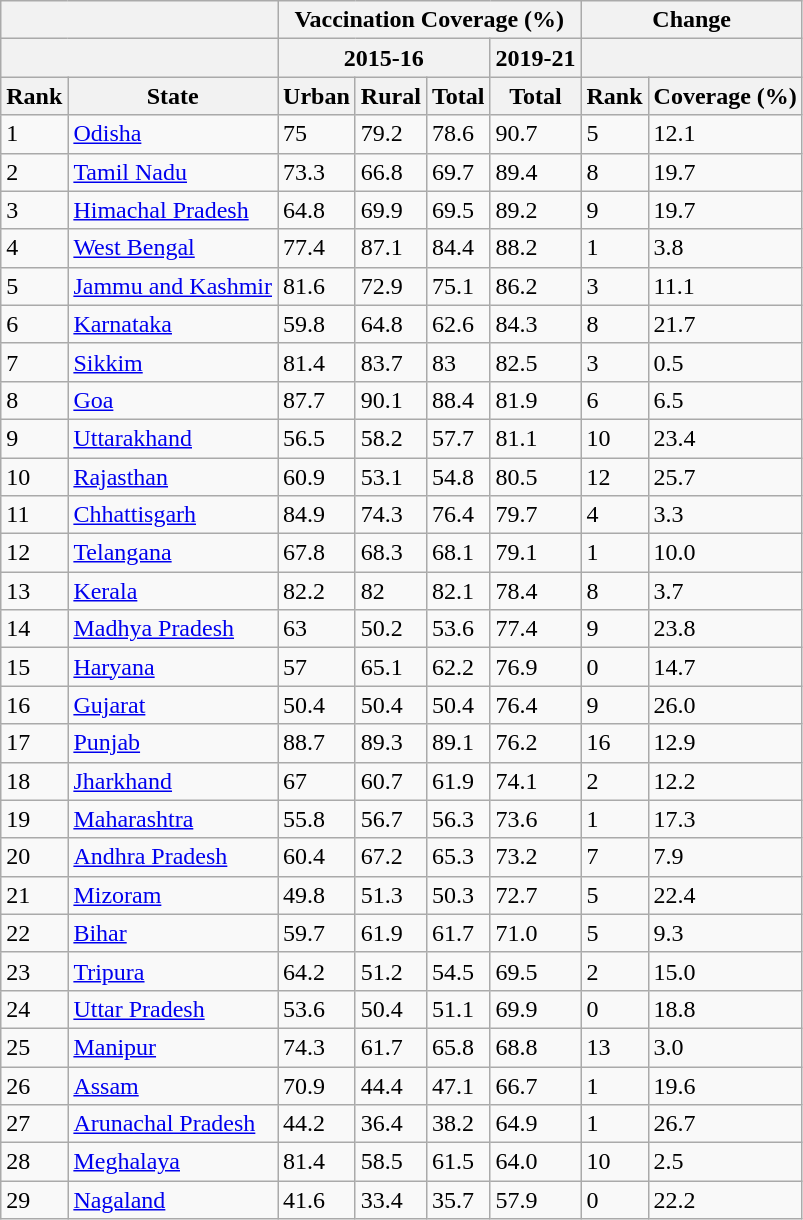<table class="wikitable sortable">
<tr>
<th colspan="2"></th>
<th colspan="4">Vaccination Coverage (%)</th>
<th colspan="2">Change</th>
</tr>
<tr>
<th colspan="2"></th>
<th colspan="3">2015-16</th>
<th colspan="1">2019-21</th>
<th colspan="2"></th>
</tr>
<tr>
<th>Rank</th>
<th>State</th>
<th>Urban</th>
<th>Rural</th>
<th>Total</th>
<th>Total</th>
<th>Rank</th>
<th>Coverage (%)</th>
</tr>
<tr>
<td>1</td>
<td><a href='#'>Odisha</a></td>
<td>75</td>
<td>79.2</td>
<td>78.6</td>
<td>90.7</td>
<td>5</td>
<td>12.1</td>
</tr>
<tr>
<td>2</td>
<td><a href='#'>Tamil Nadu</a></td>
<td>73.3</td>
<td>66.8</td>
<td>69.7</td>
<td>89.4</td>
<td>8</td>
<td>19.7</td>
</tr>
<tr>
<td>3</td>
<td><a href='#'>Himachal Pradesh</a></td>
<td>64.8</td>
<td>69.9</td>
<td>69.5</td>
<td>89.2</td>
<td>9</td>
<td>19.7</td>
</tr>
<tr>
<td>4</td>
<td><a href='#'>West Bengal</a></td>
<td>77.4</td>
<td>87.1</td>
<td>84.4</td>
<td>88.2</td>
<td>1</td>
<td>3.8</td>
</tr>
<tr>
<td>5</td>
<td><a href='#'>Jammu and Kashmir</a></td>
<td>81.6</td>
<td>72.9</td>
<td>75.1</td>
<td>86.2</td>
<td>3</td>
<td>11.1</td>
</tr>
<tr>
<td>6</td>
<td><a href='#'>Karnataka</a></td>
<td>59.8</td>
<td>64.8</td>
<td>62.6</td>
<td>84.3</td>
<td>8</td>
<td>21.7</td>
</tr>
<tr>
<td>7</td>
<td><a href='#'>Sikkim</a></td>
<td>81.4</td>
<td>83.7</td>
<td>83</td>
<td>82.5</td>
<td>3</td>
<td>0.5</td>
</tr>
<tr>
<td>8</td>
<td><a href='#'>Goa</a></td>
<td>87.7</td>
<td>90.1</td>
<td>88.4</td>
<td>81.9</td>
<td>6</td>
<td>6.5</td>
</tr>
<tr>
<td>9</td>
<td><a href='#'>Uttarakhand</a></td>
<td>56.5</td>
<td>58.2</td>
<td>57.7</td>
<td>81.1</td>
<td>10</td>
<td>23.4</td>
</tr>
<tr>
<td>10</td>
<td><a href='#'>Rajasthan</a></td>
<td>60.9</td>
<td>53.1</td>
<td>54.8</td>
<td>80.5</td>
<td>12</td>
<td>25.7</td>
</tr>
<tr>
<td>11</td>
<td><a href='#'>Chhattisgarh</a></td>
<td>84.9</td>
<td>74.3</td>
<td>76.4</td>
<td>79.7</td>
<td>4</td>
<td>3.3</td>
</tr>
<tr>
<td>12</td>
<td><a href='#'>Telangana</a></td>
<td>67.8</td>
<td>68.3</td>
<td>68.1</td>
<td>79.1</td>
<td>1</td>
<td>10.0</td>
</tr>
<tr>
<td>13</td>
<td><a href='#'>Kerala</a></td>
<td>82.2</td>
<td>82</td>
<td>82.1</td>
<td>78.4</td>
<td>8</td>
<td>3.7</td>
</tr>
<tr>
<td>14</td>
<td><a href='#'>Madhya Pradesh</a></td>
<td>63</td>
<td>50.2</td>
<td>53.6</td>
<td>77.4</td>
<td>9</td>
<td>23.8</td>
</tr>
<tr>
<td>15</td>
<td><a href='#'>Haryana</a></td>
<td>57</td>
<td>65.1</td>
<td>62.2</td>
<td>76.9</td>
<td>0</td>
<td>14.7</td>
</tr>
<tr>
<td>16</td>
<td><a href='#'>Gujarat</a></td>
<td>50.4</td>
<td>50.4</td>
<td>50.4</td>
<td>76.4</td>
<td>9</td>
<td>26.0</td>
</tr>
<tr>
<td>17</td>
<td><a href='#'>Punjab</a></td>
<td>88.7</td>
<td>89.3</td>
<td>89.1</td>
<td>76.2</td>
<td>16</td>
<td>12.9</td>
</tr>
<tr>
<td>18</td>
<td><a href='#'>Jharkhand</a></td>
<td>67</td>
<td>60.7</td>
<td>61.9</td>
<td>74.1</td>
<td>2</td>
<td>12.2</td>
</tr>
<tr>
<td>19</td>
<td><a href='#'>Maharashtra</a></td>
<td>55.8</td>
<td>56.7</td>
<td>56.3</td>
<td>73.6</td>
<td>1</td>
<td>17.3</td>
</tr>
<tr>
<td>20</td>
<td><a href='#'>Andhra Pradesh</a></td>
<td>60.4</td>
<td>67.2</td>
<td>65.3</td>
<td>73.2</td>
<td>7</td>
<td>7.9</td>
</tr>
<tr>
<td>21</td>
<td><a href='#'>Mizoram</a></td>
<td>49.8</td>
<td>51.3</td>
<td>50.3</td>
<td>72.7</td>
<td>5</td>
<td>22.4</td>
</tr>
<tr>
<td>22</td>
<td><a href='#'>Bihar</a></td>
<td>59.7</td>
<td>61.9</td>
<td>61.7</td>
<td>71.0</td>
<td>5</td>
<td>9.3</td>
</tr>
<tr>
<td>23</td>
<td><a href='#'>Tripura</a></td>
<td>64.2</td>
<td>51.2</td>
<td>54.5</td>
<td>69.5</td>
<td>2</td>
<td>15.0</td>
</tr>
<tr>
<td>24</td>
<td><a href='#'>Uttar Pradesh</a></td>
<td>53.6</td>
<td>50.4</td>
<td>51.1</td>
<td>69.9</td>
<td>0</td>
<td>18.8</td>
</tr>
<tr>
<td>25</td>
<td><a href='#'>Manipur</a></td>
<td>74.3</td>
<td>61.7</td>
<td>65.8</td>
<td>68.8</td>
<td>13</td>
<td>3.0</td>
</tr>
<tr>
<td>26</td>
<td><a href='#'>Assam</a></td>
<td>70.9</td>
<td>44.4</td>
<td>47.1</td>
<td>66.7</td>
<td>1</td>
<td>19.6</td>
</tr>
<tr>
<td>27</td>
<td><a href='#'>Arunachal Pradesh</a></td>
<td>44.2</td>
<td>36.4</td>
<td>38.2</td>
<td>64.9</td>
<td>1</td>
<td>26.7</td>
</tr>
<tr>
<td>28</td>
<td><a href='#'>Meghalaya</a></td>
<td>81.4</td>
<td>58.5</td>
<td>61.5</td>
<td>64.0</td>
<td>10</td>
<td>2.5</td>
</tr>
<tr>
<td>29</td>
<td><a href='#'>Nagaland</a></td>
<td>41.6</td>
<td>33.4</td>
<td>35.7</td>
<td>57.9</td>
<td>0</td>
<td>22.2</td>
</tr>
</table>
